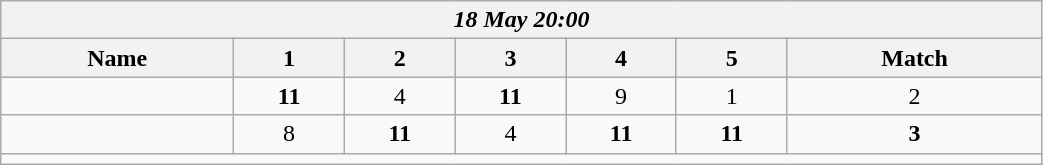<table class=wikitable style="text-align:center; width: 55%">
<tr>
<th colspan=17><em>18 May 20:00</em></th>
</tr>
<tr>
<th>Name</th>
<th>1</th>
<th>2</th>
<th>3</th>
<th>4</th>
<th>5</th>
<th>Match</th>
</tr>
<tr>
<td style="text-align:left;"></td>
<td><strong>11</strong></td>
<td>4</td>
<td><strong>11</strong></td>
<td>9</td>
<td>1</td>
<td>2</td>
</tr>
<tr>
<td style="text-align:left;"><strong></strong></td>
<td>8</td>
<td><strong>11</strong></td>
<td>4</td>
<td><strong>11</strong></td>
<td><strong>11</strong></td>
<td><strong>3</strong></td>
</tr>
<tr>
<td colspan=17></td>
</tr>
</table>
